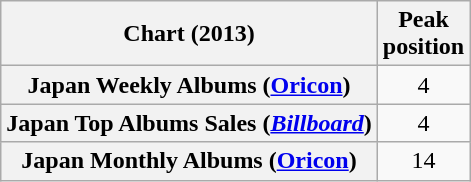<table class="wikitable plainrowheaders">
<tr>
<th>Chart (2013)</th>
<th>Peak<br>position</th>
</tr>
<tr>
<th scope="row">Japan Weekly Albums (<a href='#'>Oricon</a>)</th>
<td align="center">4</td>
</tr>
<tr>
<th scope="row">Japan Top Albums Sales (<em><a href='#'>Billboard</a></em>)</th>
<td align="center">4</td>
</tr>
<tr>
<th scope="row">Japan Monthly Albums (<a href='#'>Oricon</a>)</th>
<td align="center">14</td>
</tr>
</table>
